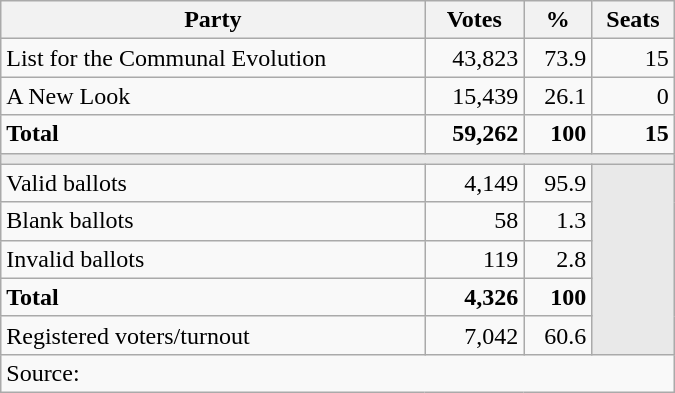<table class=wikitable style=text-align:right width=450>
<tr>
<th>Party</th>
<th>Votes</th>
<th>%</th>
<th>Seats</th>
</tr>
<tr>
<td align=left>List for the Communal Evolution</td>
<td>43,823</td>
<td>73.9</td>
<td>15</td>
</tr>
<tr>
<td align=left>A New Look</td>
<td>15,439</td>
<td>26.1</td>
<td>0</td>
</tr>
<tr>
<td align=left><strong>Total</strong></td>
<td><strong>59,262</strong></td>
<td><strong>100</strong></td>
<td><strong>15</strong></td>
</tr>
<tr>
<td bgcolor=#E9E9E9 colspan=4></td>
</tr>
<tr>
<td align=left>Valid ballots</td>
<td>4,149</td>
<td>95.9</td>
<td rowspan=5 bgcolor=#E9E9E9></td>
</tr>
<tr>
<td align=left>Blank ballots</td>
<td>58</td>
<td>1.3</td>
</tr>
<tr>
<td align=left>Invalid ballots</td>
<td>119</td>
<td>2.8</td>
</tr>
<tr>
<td align=left><strong> Total</strong></td>
<td><strong> 4,326</strong></td>
<td><strong>100</strong></td>
</tr>
<tr>
<td align=left>Registered voters/turnout</td>
<td>7,042</td>
<td>60.6</td>
</tr>
<tr>
<td align=left colspan=4>Source: </td>
</tr>
</table>
